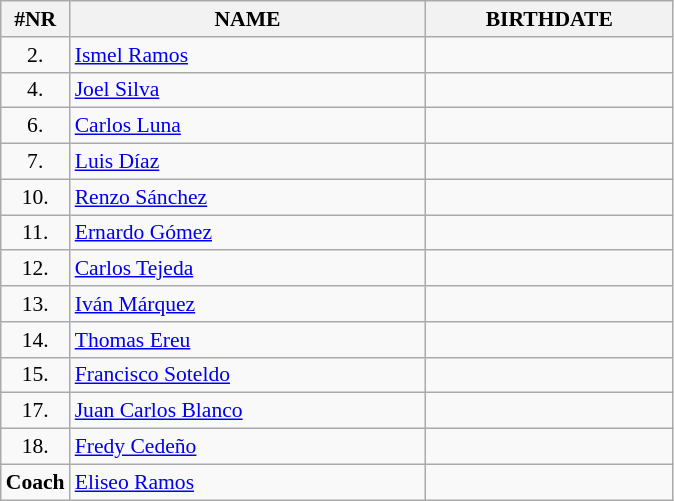<table class="wikitable" style="border-collapse: collapse; font-size: 90%;">
<tr>
<th>#NR</th>
<th align="left" style="width: 16em">NAME</th>
<th align="center" style="width: 11em">BIRTHDATE</th>
</tr>
<tr>
<td align="center">2.</td>
<td><a href='#'>Ismel Ramos</a></td>
<td align="center"></td>
</tr>
<tr>
<td align="center">4.</td>
<td><a href='#'>Joel Silva</a></td>
<td align="center"></td>
</tr>
<tr>
<td align="center">6.</td>
<td><a href='#'>Carlos Luna</a></td>
<td align="center"></td>
</tr>
<tr>
<td align="center">7.</td>
<td><a href='#'>Luis Díaz</a></td>
<td align="center"></td>
</tr>
<tr>
<td align="center">10.</td>
<td><a href='#'>Renzo Sánchez</a></td>
<td align="center"></td>
</tr>
<tr>
<td align="center">11.</td>
<td><a href='#'>Ernardo Gómez</a></td>
<td align="center"></td>
</tr>
<tr>
<td align="center">12.</td>
<td><a href='#'>Carlos Tejeda</a></td>
<td align="center"></td>
</tr>
<tr>
<td align="center">13.</td>
<td><a href='#'>Iván Márquez</a></td>
<td align="center"></td>
</tr>
<tr>
<td align="center">14.</td>
<td><a href='#'>Thomas Ereu</a></td>
<td align="center"></td>
</tr>
<tr>
<td align="center">15.</td>
<td><a href='#'>Francisco Soteldo</a></td>
<td align="center"></td>
</tr>
<tr>
<td align="center">17.</td>
<td><a href='#'>Juan Carlos Blanco</a></td>
<td align="center"></td>
</tr>
<tr>
<td align="center">18.</td>
<td><a href='#'>Fredy Cedeño</a></td>
<td align="center"></td>
</tr>
<tr>
<td align="center"><strong>Coach</strong></td>
<td><a href='#'>Eliseo Ramos</a></td>
<td align="center"></td>
</tr>
</table>
